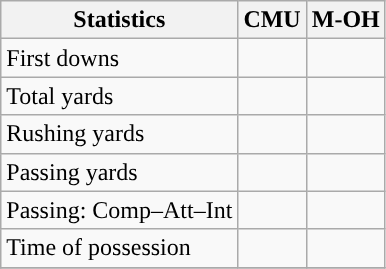<table class="wikitable" style="float: left;">
<tr>
<th>Statistics</th>
<th>CMU</th>
<th>M-OH</th>
</tr>
<tr>
<td>First downs</td>
<td></td>
<td></td>
</tr>
<tr>
<td>Total yards</td>
<td></td>
<td></td>
</tr>
<tr>
<td>Rushing yards</td>
<td></td>
<td></td>
</tr>
<tr>
<td>Passing yards</td>
<td></td>
<td></td>
</tr>
<tr>
<td>Passing: Comp–Att–Int</td>
<td></td>
<td></td>
</tr>
<tr>
<td>Time of possession</td>
<td></td>
<td></td>
</tr>
<tr>
</tr>
</table>
